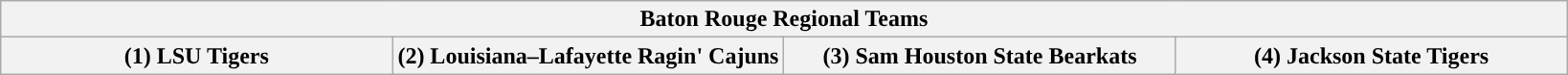<table class="wikitable">
<tr>
<th colspan=4>Baton Rouge Regional Teams</th>
</tr>
<tr>
<th style="width: 25%; ">(1) LSU Tigers</th>
<th style="width: 25%; ">(2) Louisiana–Lafayette Ragin' Cajuns</th>
<th style="width: 25%; ">(3) Sam Houston State Bearkats</th>
<th style="width: 25%; ">(4) Jackson State Tigers</th>
</tr>
</table>
